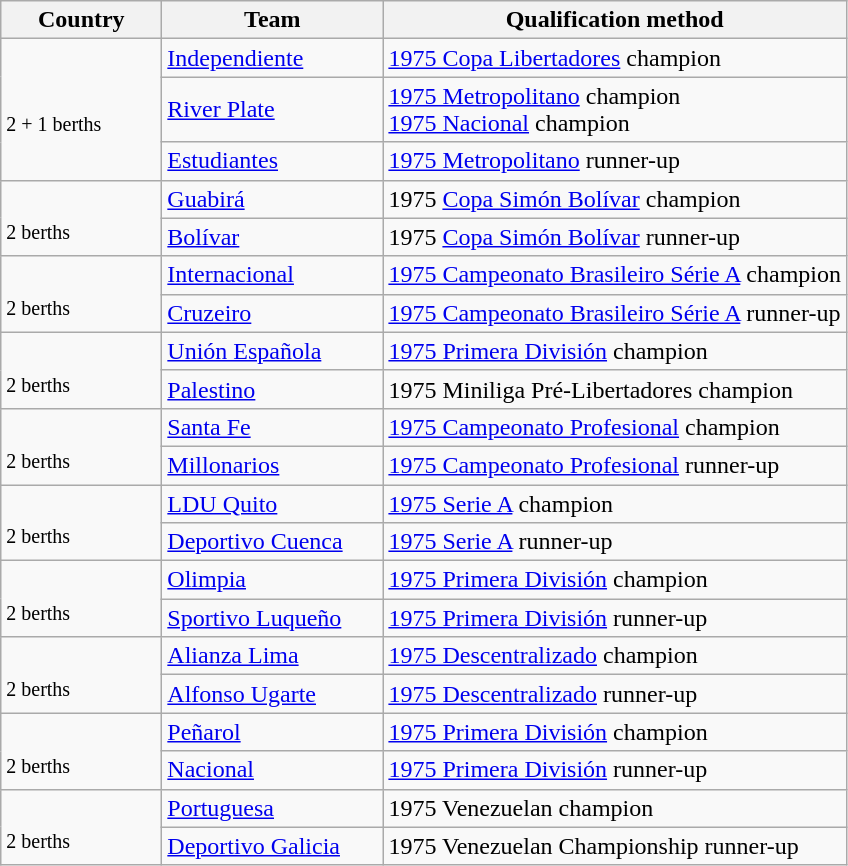<table class="wikitable">
<tr>
<th width=100>Country</th>
<th width=140>Team</th>
<th>Qualification method</th>
</tr>
<tr>
<td rowspan="3"><br><small>2 + 1 berths</small></td>
<td><a href='#'>Independiente</a></td>
<td><a href='#'>1975 Copa Libertadores</a> champion</td>
</tr>
<tr>
<td><a href='#'>River Plate</a></td>
<td><a href='#'>1975 Metropolitano</a> champion<br><a href='#'>1975 Nacional</a> champion</td>
</tr>
<tr>
<td><a href='#'>Estudiantes</a></td>
<td><a href='#'>1975 Metropolitano</a> runner-up</td>
</tr>
<tr>
<td rowspan="2"><br><small>2 berths</small></td>
<td><a href='#'>Guabirá</a></td>
<td>1975 <a href='#'>Copa Simón Bolívar</a> champion</td>
</tr>
<tr>
<td><a href='#'>Bolívar</a></td>
<td>1975 <a href='#'>Copa Simón Bolívar</a> runner-up</td>
</tr>
<tr>
<td rowspan="2"><br><small>2 berths</small></td>
<td><a href='#'>Internacional</a></td>
<td><a href='#'>1975 Campeonato Brasileiro Série A</a> champion</td>
</tr>
<tr>
<td><a href='#'>Cruzeiro</a></td>
<td><a href='#'>1975 Campeonato Brasileiro Série A</a> runner-up</td>
</tr>
<tr>
<td rowspan="2"><br><small>2 berths</small></td>
<td><a href='#'>Unión Española</a></td>
<td><a href='#'>1975 Primera División</a> champion</td>
</tr>
<tr>
<td><a href='#'>Palestino</a></td>
<td>1975 Miniliga Pré-Libertadores champion</td>
</tr>
<tr>
<td rowspan="2"><br><small>2 berths</small></td>
<td><a href='#'>Santa Fe</a></td>
<td><a href='#'>1975 Campeonato Profesional</a> champion</td>
</tr>
<tr>
<td><a href='#'>Millonarios</a></td>
<td><a href='#'>1975 Campeonato Profesional</a> runner-up</td>
</tr>
<tr>
<td rowspan="2"><br><small>2 berths</small></td>
<td><a href='#'>LDU Quito</a></td>
<td><a href='#'>1975 Serie A</a> champion</td>
</tr>
<tr>
<td><a href='#'>Deportivo Cuenca</a></td>
<td><a href='#'>1975 Serie A</a> runner-up</td>
</tr>
<tr>
<td rowspan="2"><br><small>2 berths</small></td>
<td><a href='#'>Olimpia</a></td>
<td><a href='#'>1975 Primera División</a> champion</td>
</tr>
<tr>
<td><a href='#'>Sportivo Luqueño</a></td>
<td><a href='#'>1975 Primera División</a> runner-up</td>
</tr>
<tr>
<td rowspan="2"><br><small>2 berths</small></td>
<td><a href='#'>Alianza Lima</a></td>
<td><a href='#'>1975 Descentralizado</a> champion</td>
</tr>
<tr>
<td><a href='#'>Alfonso Ugarte</a></td>
<td><a href='#'>1975 Descentralizado</a> runner-up</td>
</tr>
<tr>
<td rowspan="2"><br><small>2 berths</small></td>
<td><a href='#'>Peñarol</a></td>
<td><a href='#'>1975 Primera División</a> champion</td>
</tr>
<tr>
<td><a href='#'>Nacional</a></td>
<td><a href='#'>1975 Primera División</a> runner-up</td>
</tr>
<tr>
<td rowspan="2"><br><small>2 berths</small></td>
<td><a href='#'>Portuguesa</a></td>
<td>1975 Venezuelan champion</td>
</tr>
<tr>
<td><a href='#'>Deportivo Galicia</a></td>
<td>1975 Venezuelan Championship runner-up</td>
</tr>
</table>
